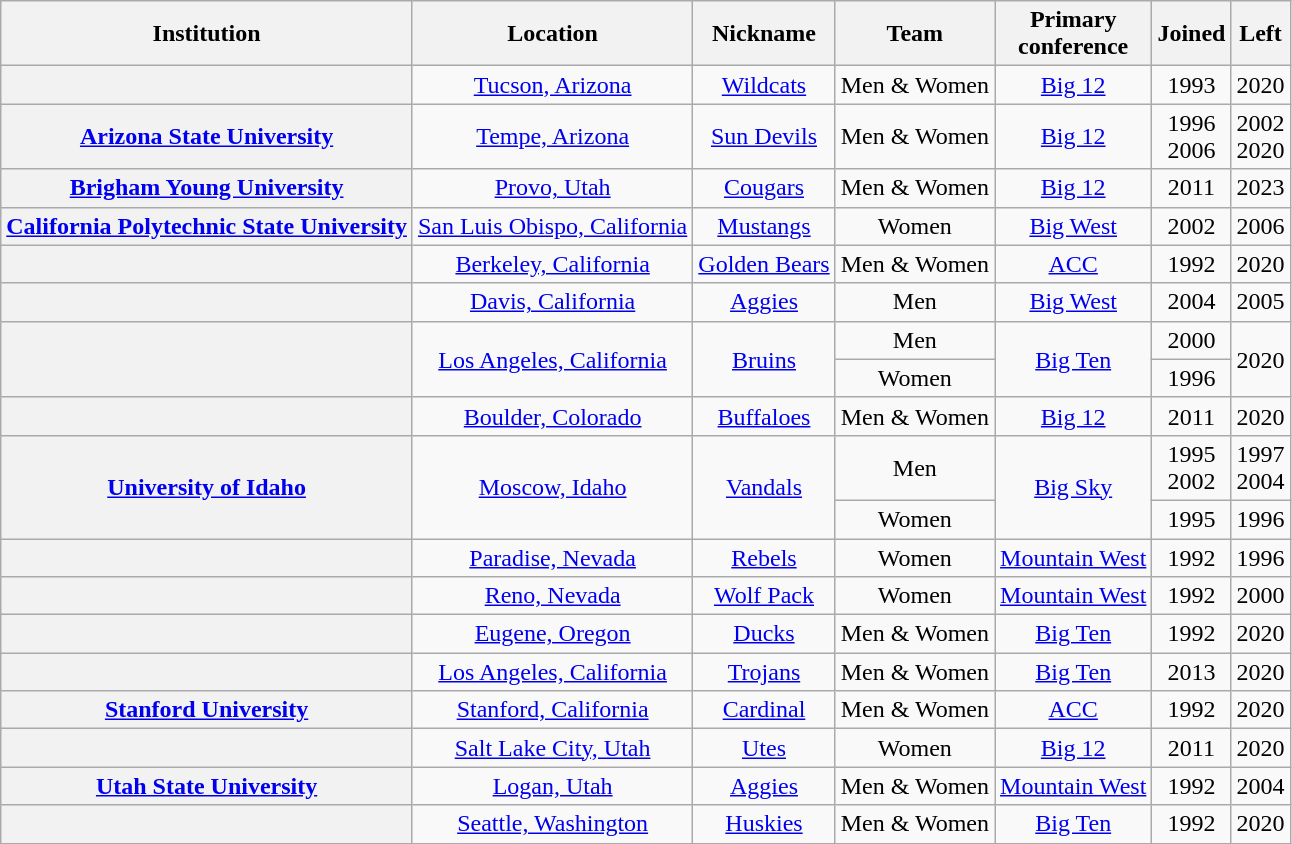<table class="wikitable sortable" style="text-align:center">
<tr>
<th>Institution</th>
<th>Location</th>
<th>Nickname</th>
<th>Team</th>
<th>Primary<br>conference</th>
<th>Joined</th>
<th>Left</th>
</tr>
<tr>
<th></th>
<td><a href='#'>Tucson, Arizona</a></td>
<td><a href='#'>Wildcats</a></td>
<td>Men & Women</td>
<td><a href='#'>Big 12</a></td>
<td>1993</td>
<td>2020</td>
</tr>
<tr>
<th><a href='#'>Arizona State University</a></th>
<td><a href='#'>Tempe, Arizona</a></td>
<td><a href='#'>Sun Devils</a></td>
<td>Men & Women</td>
<td><a href='#'>Big 12</a></td>
<td>1996<br>2006</td>
<td>2002<br>2020</td>
</tr>
<tr>
<th><a href='#'>Brigham Young University</a></th>
<td><a href='#'>Provo, Utah</a></td>
<td><a href='#'>Cougars</a></td>
<td>Men & Women</td>
<td><a href='#'>Big 12</a></td>
<td>2011</td>
<td>2023</td>
</tr>
<tr>
<th><a href='#'>California Polytechnic State University</a></th>
<td><a href='#'>San Luis Obispo, California</a></td>
<td><a href='#'>Mustangs</a></td>
<td>Women</td>
<td><a href='#'>Big West</a></td>
<td>2002</td>
<td>2006</td>
</tr>
<tr>
<th></th>
<td><a href='#'>Berkeley, California</a></td>
<td><a href='#'>Golden Bears</a></td>
<td>Men & Women</td>
<td><a href='#'>ACC</a></td>
<td>1992</td>
<td>2020</td>
</tr>
<tr>
<th></th>
<td><a href='#'>Davis, California</a></td>
<td><a href='#'>Aggies</a></td>
<td>Men</td>
<td><a href='#'>Big West</a><br></td>
<td>2004</td>
<td>2005</td>
</tr>
<tr>
<th rowspan="2"></th>
<td rowspan="2"><a href='#'>Los Angeles, California</a></td>
<td rowspan="2"><a href='#'>Bruins</a></td>
<td>Men</td>
<td rowspan="2"><a href='#'>Big Ten</a></td>
<td>2000</td>
<td rowspan="2">2020</td>
</tr>
<tr>
<td>Women</td>
<td>1996</td>
</tr>
<tr>
<th></th>
<td><a href='#'>Boulder, Colorado</a></td>
<td><a href='#'>Buffaloes</a></td>
<td>Men & Women</td>
<td><a href='#'>Big 12</a></td>
<td>2011</td>
<td>2020</td>
</tr>
<tr>
<th rowspan="2"><a href='#'>University of Idaho</a></th>
<td rowspan="2"><a href='#'>Moscow, Idaho</a></td>
<td rowspan="2"><a href='#'>Vandals</a></td>
<td>Men</td>
<td rowspan="2"><a href='#'>Big Sky</a></td>
<td>1995<br>2002</td>
<td>1997<br>2004</td>
</tr>
<tr>
<td>Women</td>
<td>1995</td>
<td>1996</td>
</tr>
<tr>
<th></th>
<td><a href='#'>Paradise, Nevada</a></td>
<td><a href='#'>Rebels</a></td>
<td>Women</td>
<td><a href='#'>Mountain West</a></td>
<td>1992</td>
<td>1996</td>
</tr>
<tr>
<th></th>
<td><a href='#'>Reno, Nevada</a></td>
<td><a href='#'>Wolf Pack</a></td>
<td>Women</td>
<td><a href='#'>Mountain West</a></td>
<td>1992</td>
<td>2000</td>
</tr>
<tr>
<th></th>
<td><a href='#'>Eugene, Oregon</a></td>
<td><a href='#'>Ducks</a></td>
<td>Men & Women</td>
<td><a href='#'>Big Ten</a></td>
<td>1992</td>
<td>2020</td>
</tr>
<tr>
<th></th>
<td><a href='#'>Los Angeles, California</a></td>
<td><a href='#'>Trojans</a></td>
<td>Men & Women</td>
<td><a href='#'>Big Ten</a></td>
<td>2013</td>
<td>2020</td>
</tr>
<tr>
<th><a href='#'>Stanford University</a></th>
<td><a href='#'>Stanford, California</a></td>
<td><a href='#'>Cardinal</a></td>
<td>Men & Women</td>
<td><a href='#'>ACC</a></td>
<td>1992</td>
<td>2020</td>
</tr>
<tr>
<th></th>
<td><a href='#'>Salt Lake City, Utah</a></td>
<td><a href='#'>Utes</a></td>
<td>Women</td>
<td><a href='#'>Big 12</a></td>
<td>2011</td>
<td>2020</td>
</tr>
<tr>
<th><a href='#'>Utah State University</a></th>
<td><a href='#'>Logan, Utah</a></td>
<td><a href='#'>Aggies</a></td>
<td>Men & Women</td>
<td><a href='#'>Mountain West</a><br></td>
<td>1992</td>
<td>2004</td>
</tr>
<tr>
<th></th>
<td><a href='#'>Seattle, Washington</a></td>
<td><a href='#'>Huskies</a></td>
<td>Men & Women</td>
<td><a href='#'>Big Ten</a></td>
<td>1992</td>
<td>2020</td>
</tr>
</table>
